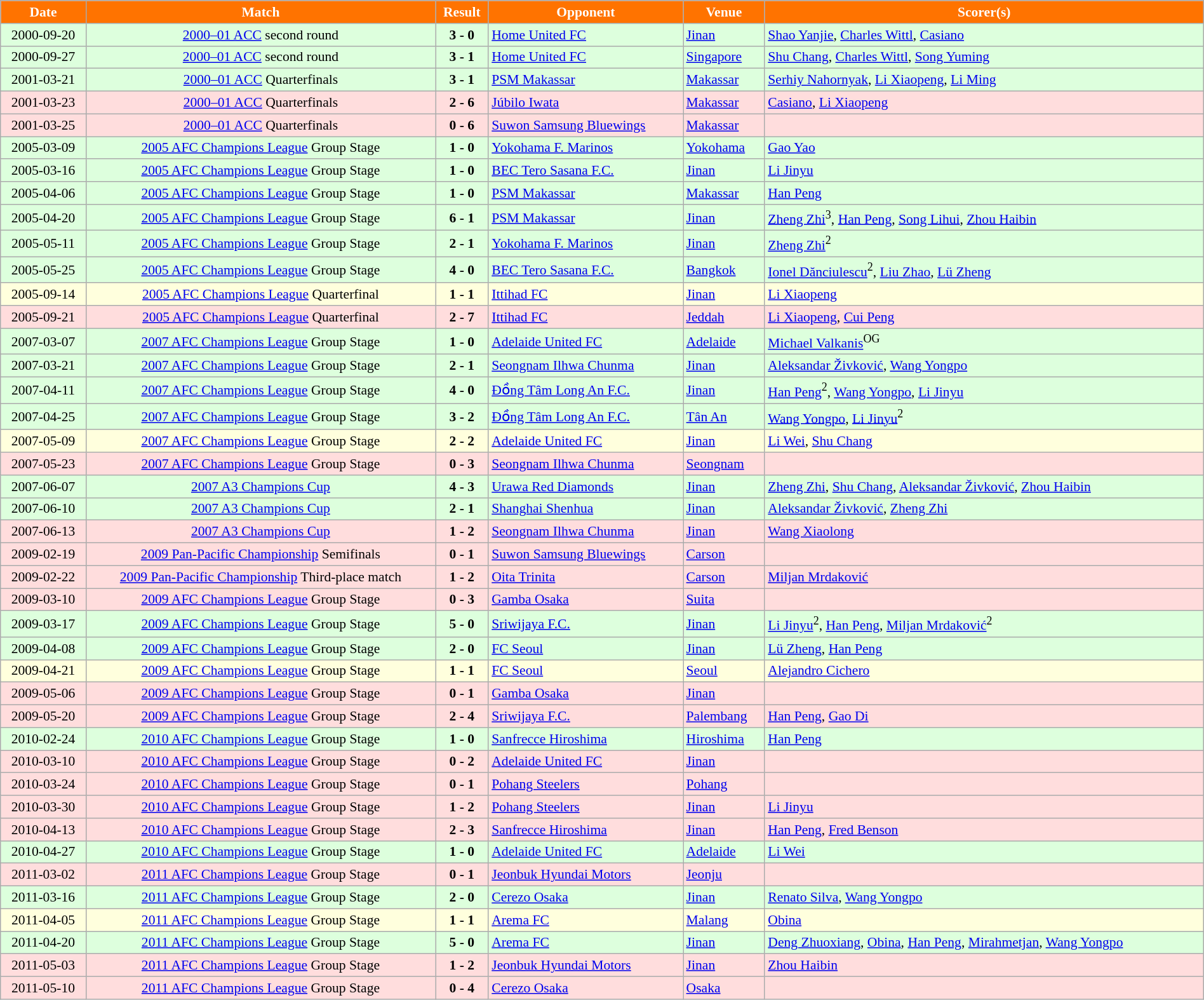<table width=100% class="wikitable" style="text-align:left;font-size: 90%">
<tr bgcolor=#FF7300 style="color:white">
<td align=center><strong>Date</strong></td>
<td align=center><strong>Match</strong></td>
<td align=center><strong>Result</strong></td>
<td align=center><strong>Opponent</strong></td>
<td align=center><strong>Venue</strong></td>
<td align=center><strong>Scorer(s)</strong></td>
</tr>
<tr bgcolor=#ddffdd>
<td align=center>2000-09-20</td>
<td align=center><a href='#'>2000–01 ACC</a> second round</td>
<td align=center><strong>3 - 0</strong></td>
<td> <a href='#'>Home United FC</a></td>
<td> <a href='#'>Jinan</a></td>
<td><a href='#'>Shao Yanjie</a>, <a href='#'>Charles Wittl</a>, <a href='#'>Casiano</a></td>
</tr>
<tr bgcolor=#ddffdd>
<td align=center>2000-09-27</td>
<td align=center><a href='#'>2000–01 ACC</a> second round</td>
<td align=center><strong>3 - 1</strong></td>
<td> <a href='#'>Home United FC</a></td>
<td> <a href='#'>Singapore</a></td>
<td><a href='#'>Shu Chang</a>, <a href='#'>Charles Wittl</a>, <a href='#'>Song Yuming</a></td>
</tr>
<tr bgcolor=#ddffdd>
<td align=center>2001-03-21</td>
<td align=center><a href='#'>2000–01 ACC</a> Quarterfinals</td>
<td align=center><strong>3 - 1</strong></td>
<td> <a href='#'>PSM Makassar</a></td>
<td> <a href='#'>Makassar</a></td>
<td><a href='#'>Serhiy Nahornyak</a>, <a href='#'>Li Xiaopeng</a>, <a href='#'>Li Ming</a></td>
</tr>
<tr bgcolor=#ffdddd>
<td align=center>2001-03-23</td>
<td align=center><a href='#'>2000–01 ACC</a> Quarterfinals</td>
<td align=center><strong>2 - 6</strong></td>
<td> <a href='#'>Júbilo Iwata</a></td>
<td> <a href='#'>Makassar</a></td>
<td><a href='#'>Casiano</a>, <a href='#'>Li Xiaopeng</a></td>
</tr>
<tr bgcolor=#ffdddd>
<td align=center>2001-03-25</td>
<td align=center><a href='#'>2000–01 ACC</a> Quarterfinals</td>
<td align=center><strong>0 - 6</strong></td>
<td> <a href='#'>Suwon Samsung Bluewings</a></td>
<td> <a href='#'>Makassar</a></td>
<td></td>
</tr>
<tr bgcolor=#ddffdd>
<td align=center>2005-03-09</td>
<td align=center><a href='#'>2005 AFC Champions League</a> Group Stage</td>
<td align=center><strong>1 - 0</strong></td>
<td> <a href='#'>Yokohama F. Marinos</a></td>
<td> <a href='#'>Yokohama</a></td>
<td><a href='#'>Gao Yao</a></td>
</tr>
<tr bgcolor=#ddffdd>
<td align=center>2005-03-16</td>
<td align=center><a href='#'>2005 AFC Champions League</a> Group Stage</td>
<td align=center><strong>1 - 0</strong></td>
<td> <a href='#'>BEC Tero Sasana F.C.</a></td>
<td> <a href='#'>Jinan</a></td>
<td><a href='#'>Li Jinyu</a></td>
</tr>
<tr bgcolor=#ddffdd>
<td align=center>2005-04-06</td>
<td align=center><a href='#'>2005 AFC Champions League</a> Group Stage</td>
<td align=center><strong>1 - 0</strong></td>
<td> <a href='#'>PSM Makassar</a></td>
<td> <a href='#'>Makassar</a></td>
<td><a href='#'>Han Peng</a></td>
</tr>
<tr bgcolor=#ddffdd>
<td align=center>2005-04-20</td>
<td align=center><a href='#'>2005 AFC Champions League</a> Group Stage</td>
<td align=center><strong>6 - 1</strong></td>
<td> <a href='#'>PSM Makassar</a></td>
<td> <a href='#'>Jinan</a></td>
<td><a href='#'>Zheng Zhi</a><sup>3</sup>, <a href='#'>Han Peng</a>, <a href='#'>Song Lihui</a>, <a href='#'>Zhou Haibin</a></td>
</tr>
<tr bgcolor=#ddffdd>
<td align=center>2005-05-11</td>
<td align=center><a href='#'>2005 AFC Champions League</a> Group Stage</td>
<td align=center><strong>2 - 1</strong></td>
<td> <a href='#'>Yokohama F. Marinos</a></td>
<td> <a href='#'>Jinan</a></td>
<td><a href='#'>Zheng Zhi</a><sup>2</sup></td>
</tr>
<tr bgcolor=#ddffdd>
<td align=center>2005-05-25</td>
<td align=center><a href='#'>2005 AFC Champions League</a> Group Stage</td>
<td align=center><strong>4 - 0</strong></td>
<td> <a href='#'>BEC Tero Sasana F.C.</a></td>
<td> <a href='#'>Bangkok</a></td>
<td><a href='#'>Ionel Dănciulescu</a><sup>2</sup>, <a href='#'>Liu Zhao</a>, <a href='#'>Lü Zheng</a></td>
</tr>
<tr bgcolor=#ffffdd>
<td align=center>2005-09-14</td>
<td align=center><a href='#'>2005 AFC Champions League</a> Quarterfinal</td>
<td align=center><strong>1 - 1</strong></td>
<td> <a href='#'>Ittihad FC</a></td>
<td> <a href='#'>Jinan</a></td>
<td><a href='#'>Li Xiaopeng</a></td>
</tr>
<tr bgcolor=#ffdddd>
<td align=center>2005-09-21</td>
<td align=center><a href='#'>2005 AFC Champions League</a> Quarterfinal</td>
<td align=center><strong>2 - 7</strong></td>
<td> <a href='#'>Ittihad FC</a></td>
<td> <a href='#'>Jeddah</a></td>
<td><a href='#'>Li Xiaopeng</a>, <a href='#'>Cui Peng</a></td>
</tr>
<tr bgcolor=#ddffdd>
<td align=center>2007-03-07</td>
<td align=center><a href='#'>2007 AFC Champions League</a> Group Stage</td>
<td align=center><strong>1 - 0</strong></td>
<td> <a href='#'>Adelaide United FC</a></td>
<td> <a href='#'>Adelaide</a></td>
<td><a href='#'>Michael Valkanis</a><sup>OG</sup></td>
</tr>
<tr bgcolor=#ddffdd>
<td align=center>2007-03-21</td>
<td align=center><a href='#'>2007 AFC Champions League</a> Group Stage</td>
<td align=center><strong>2 - 1</strong></td>
<td> <a href='#'>Seongnam Ilhwa Chunma</a></td>
<td> <a href='#'>Jinan</a></td>
<td><a href='#'>Aleksandar Živković</a>, <a href='#'>Wang Yongpo</a></td>
</tr>
<tr bgcolor=#ddffdd>
<td align=center>2007-04-11</td>
<td align=center><a href='#'>2007 AFC Champions League</a> Group Stage</td>
<td align=center><strong>4 - 0</strong></td>
<td> <a href='#'>Đồng Tâm Long An F.C.</a></td>
<td> <a href='#'>Jinan</a></td>
<td><a href='#'>Han Peng</a><sup>2</sup>, <a href='#'>Wang Yongpo</a>, <a href='#'>Li Jinyu</a></td>
</tr>
<tr bgcolor=#ddffdd>
<td align=center>2007-04-25</td>
<td align=center><a href='#'>2007 AFC Champions League</a> Group Stage</td>
<td align=center><strong>3 - 2</strong></td>
<td> <a href='#'>Đồng Tâm Long An F.C.</a></td>
<td> <a href='#'>Tân An</a></td>
<td><a href='#'>Wang Yongpo</a>, <a href='#'>Li Jinyu</a><sup>2</sup></td>
</tr>
<tr bgcolor=#ffffdd>
<td align=center>2007-05-09</td>
<td align=center><a href='#'>2007 AFC Champions League</a> Group Stage</td>
<td align=center><strong>2 - 2</strong></td>
<td> <a href='#'>Adelaide United FC</a></td>
<td> <a href='#'>Jinan</a></td>
<td><a href='#'>Li Wei</a>, <a href='#'>Shu Chang</a></td>
</tr>
<tr bgcolor=#ffdddd>
<td align=center>2007-05-23</td>
<td align=center><a href='#'>2007 AFC Champions League</a> Group Stage</td>
<td align=center><strong>0 - 3</strong></td>
<td> <a href='#'>Seongnam Ilhwa Chunma</a></td>
<td> <a href='#'>Seongnam</a></td>
<td></td>
</tr>
<tr bgcolor=#ddffdd>
<td align=center>2007-06-07</td>
<td align=center><a href='#'>2007 A3 Champions Cup</a></td>
<td align=center><strong>4 - 3</strong></td>
<td><a href='#'>Urawa Red Diamonds</a></td>
<td> <a href='#'>Jinan</a></td>
<td><a href='#'>Zheng Zhi</a>, <a href='#'>Shu Chang</a>, <a href='#'>Aleksandar Živković</a>, <a href='#'>Zhou Haibin</a></td>
</tr>
<tr bgcolor=#ddffdd>
<td align=center>2007-06-10</td>
<td align=center><a href='#'>2007 A3 Champions Cup</a></td>
<td align=center><strong>2 - 1</strong></td>
<td><a href='#'>Shanghai Shenhua</a></td>
<td> <a href='#'>Jinan</a></td>
<td><a href='#'>Aleksandar Živković</a>, <a href='#'>Zheng Zhi</a></td>
</tr>
<tr bgcolor=#ffdddd>
<td align=center>2007-06-13</td>
<td align=center><a href='#'>2007 A3 Champions Cup</a></td>
<td align=center><strong>1 - 2</strong></td>
<td><a href='#'>Seongnam Ilhwa Chunma</a></td>
<td> <a href='#'>Jinan</a></td>
<td><a href='#'>Wang Xiaolong</a></td>
</tr>
<tr bgcolor=#ffdddd>
<td align=center>2009-02-19</td>
<td align=center><a href='#'>2009 Pan-Pacific Championship</a> Semifinals</td>
<td align=center><strong>0 - 1</strong></td>
<td> <a href='#'>Suwon Samsung Bluewings</a></td>
<td> <a href='#'>Carson</a></td>
<td></td>
</tr>
<tr bgcolor=#ffdddd>
<td align=center>2009-02-22</td>
<td align=center><a href='#'>2009 Pan-Pacific Championship</a> Third-place match</td>
<td align=center><strong>1 - 2</strong></td>
<td> <a href='#'>Oita Trinita</a></td>
<td> <a href='#'>Carson</a></td>
<td><a href='#'>Miljan Mrdaković</a></td>
</tr>
<tr bgcolor=#ffdddd>
<td align=center>2009-03-10</td>
<td align=center><a href='#'>2009 AFC Champions League</a> Group Stage</td>
<td align=center><strong>0 - 3</strong></td>
<td> <a href='#'>Gamba Osaka</a></td>
<td> <a href='#'>Suita</a></td>
<td></td>
</tr>
<tr bgcolor=#ddffdd>
<td align=center>2009-03-17</td>
<td align=center><a href='#'>2009 AFC Champions League</a> Group Stage</td>
<td align=center><strong>5 - 0</strong></td>
<td> <a href='#'>Sriwijaya F.C.</a></td>
<td> <a href='#'>Jinan</a></td>
<td><a href='#'>Li Jinyu</a><sup>2</sup>, <a href='#'>Han Peng</a>, <a href='#'>Miljan Mrdaković</a><sup>2</sup></td>
</tr>
<tr bgcolor=#ddffdd>
<td align=center>2009-04-08</td>
<td align=center><a href='#'>2009 AFC Champions League</a> Group Stage</td>
<td align=center><strong>2 - 0</strong></td>
<td> <a href='#'>FC Seoul</a></td>
<td> <a href='#'>Jinan</a></td>
<td><a href='#'>Lü Zheng</a>, <a href='#'>Han Peng</a></td>
</tr>
<tr bgcolor=#ffffdd>
<td align=center>2009-04-21</td>
<td align=center><a href='#'>2009 AFC Champions League</a> Group Stage</td>
<td align=center><strong>1 - 1</strong></td>
<td> <a href='#'>FC Seoul</a></td>
<td> <a href='#'>Seoul</a></td>
<td><a href='#'>Alejandro Cichero</a></td>
</tr>
<tr bgcolor=#ffdddd>
<td align=center>2009-05-06</td>
<td align=center><a href='#'>2009 AFC Champions League</a> Group Stage</td>
<td align=center><strong>0 - 1</strong></td>
<td> <a href='#'>Gamba Osaka</a></td>
<td> <a href='#'>Jinan</a></td>
<td></td>
</tr>
<tr bgcolor=#ffdddd>
<td align=center>2009-05-20</td>
<td align=center><a href='#'>2009 AFC Champions League</a> Group Stage</td>
<td align=center><strong>2 - 4</strong></td>
<td> <a href='#'>Sriwijaya F.C.</a></td>
<td> <a href='#'>Palembang</a></td>
<td><a href='#'>Han Peng</a>, <a href='#'>Gao Di</a></td>
</tr>
<tr bgcolor=#ddffdd>
<td align=center>2010-02-24</td>
<td align=center><a href='#'>2010 AFC Champions League</a> Group Stage</td>
<td align=center><strong>1 - 0</strong></td>
<td> <a href='#'>Sanfrecce Hiroshima</a></td>
<td> <a href='#'>Hiroshima</a></td>
<td><a href='#'>Han Peng</a></td>
</tr>
<tr bgcolor=#ffdddd>
<td align=center>2010-03-10</td>
<td align=center><a href='#'>2010 AFC Champions League</a> Group Stage</td>
<td align=center><strong>0 - 2</strong></td>
<td> <a href='#'>Adelaide United FC</a></td>
<td> <a href='#'>Jinan</a></td>
<td></td>
</tr>
<tr bgcolor=#ffdddd>
<td align=center>2010-03-24</td>
<td align=center><a href='#'>2010 AFC Champions League</a> Group Stage</td>
<td align=center><strong>0 - 1</strong></td>
<td> <a href='#'>Pohang Steelers</a></td>
<td> <a href='#'>Pohang</a></td>
<td></td>
</tr>
<tr bgcolor=#ffdddd>
<td align=center>2010-03-30</td>
<td align=center><a href='#'>2010 AFC Champions League</a> Group Stage</td>
<td align=center><strong>1 - 2</strong></td>
<td> <a href='#'>Pohang Steelers</a></td>
<td> <a href='#'>Jinan</a></td>
<td><a href='#'>Li Jinyu</a></td>
</tr>
<tr bgcolor=#ffdddd>
<td align=center>2010-04-13</td>
<td align=center><a href='#'>2010 AFC Champions League</a> Group Stage</td>
<td align=center><strong>2 - 3</strong></td>
<td> <a href='#'>Sanfrecce Hiroshima</a></td>
<td> <a href='#'>Jinan</a></td>
<td><a href='#'>Han Peng</a>, <a href='#'>Fred Benson</a></td>
</tr>
<tr bgcolor=#ddffdd>
<td align=center>2010-04-27</td>
<td align=center><a href='#'>2010 AFC Champions League</a> Group Stage</td>
<td align=center><strong>1 - 0</strong></td>
<td> <a href='#'>Adelaide United FC</a></td>
<td> <a href='#'>Adelaide</a></td>
<td><a href='#'>Li Wei</a></td>
</tr>
<tr bgcolor=#ffdddd>
<td align=center>2011-03-02</td>
<td align=center><a href='#'>2011 AFC Champions League</a> Group Stage</td>
<td align=center><strong>0 - 1</strong></td>
<td> <a href='#'>Jeonbuk Hyundai Motors</a></td>
<td> <a href='#'>Jeonju</a></td>
<td></td>
</tr>
<tr bgcolor=#ddffdd>
<td align=center>2011-03-16</td>
<td align=center><a href='#'>2011 AFC Champions League</a> Group Stage</td>
<td align=center><strong>2 - 0</strong></td>
<td> <a href='#'>Cerezo Osaka</a></td>
<td> <a href='#'>Jinan</a></td>
<td><a href='#'>Renato Silva</a>, <a href='#'>Wang Yongpo</a></td>
</tr>
<tr bgcolor=#ffffdd>
<td align=center>2011-04-05</td>
<td align=center><a href='#'>2011 AFC Champions League</a> Group Stage</td>
<td align=center><strong>1 - 1</strong></td>
<td> <a href='#'>Arema FC</a></td>
<td> <a href='#'>Malang</a></td>
<td><a href='#'>Obina</a></td>
</tr>
<tr bgcolor=#ddffdd>
<td align=center>2011-04-20</td>
<td align=center><a href='#'>2011 AFC Champions League</a> Group Stage</td>
<td align=center><strong>5 - 0</strong></td>
<td> <a href='#'>Arema FC</a></td>
<td> <a href='#'>Jinan</a></td>
<td><a href='#'>Deng Zhuoxiang</a>, <a href='#'>Obina</a>, <a href='#'>Han Peng</a>, <a href='#'>Mirahmetjan</a>, <a href='#'>Wang Yongpo</a></td>
</tr>
<tr bgcolor=#ffdddd>
<td align=center>2011-05-03</td>
<td align=center><a href='#'>2011 AFC Champions League</a> Group Stage</td>
<td align=center><strong>1 - 2</strong></td>
<td> <a href='#'>Jeonbuk Hyundai Motors</a></td>
<td> <a href='#'>Jinan</a></td>
<td><a href='#'>Zhou Haibin</a></td>
</tr>
<tr bgcolor=#ffdddd>
<td align=center>2011-05-10</td>
<td align=center><a href='#'>2011 AFC Champions League</a> Group Stage</td>
<td align=center><strong>0 - 4</strong></td>
<td> <a href='#'>Cerezo Osaka</a></td>
<td> <a href='#'>Osaka</a></td>
<td></td>
</tr>
</table>
